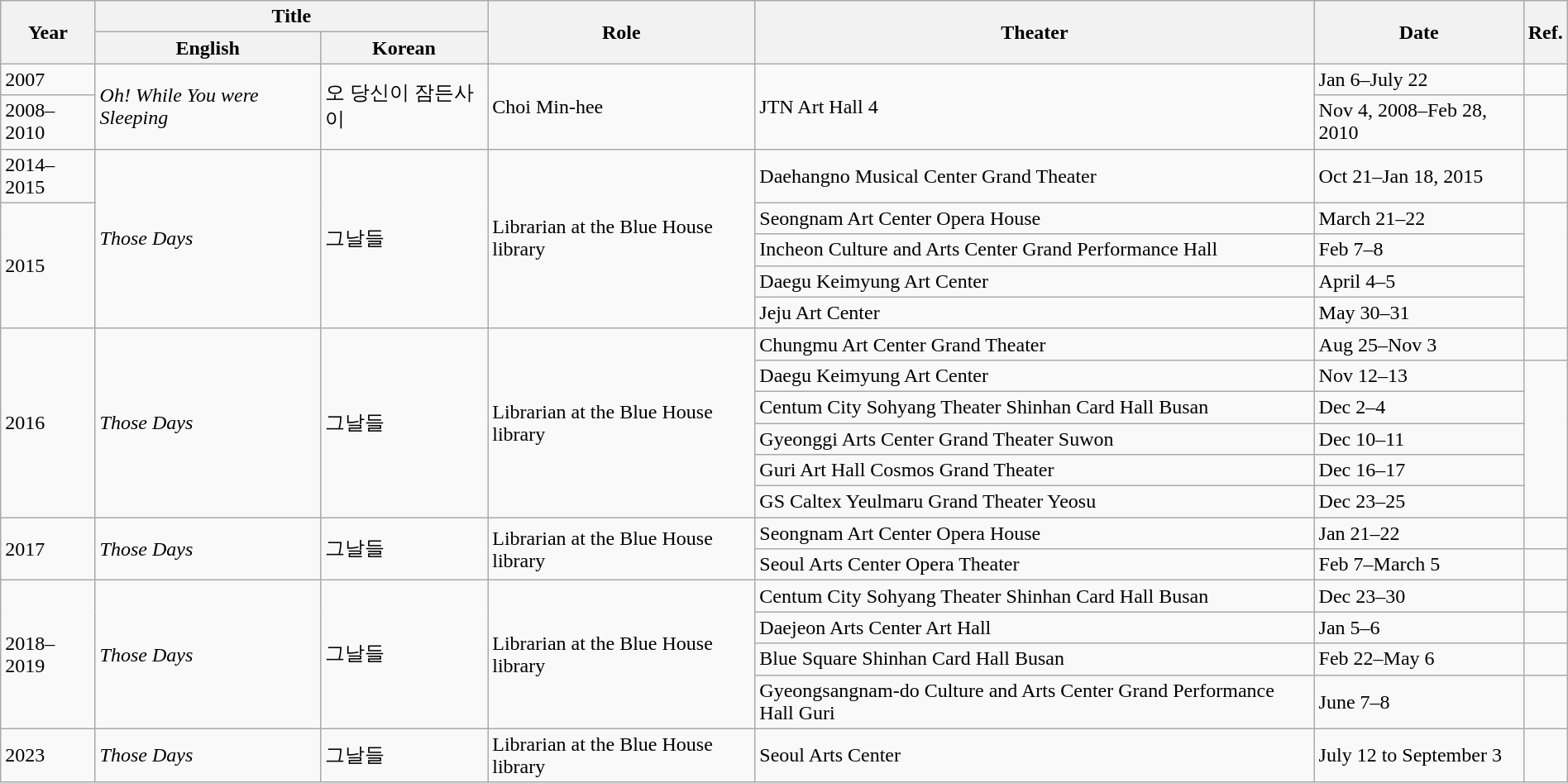<table class="wikitable sortable" style="clear:none; font-size:100%; padding:0 auto; width:100%; margin:auto">
<tr>
<th scope="col" rowspan="2">Year</th>
<th scope="col" colspan="2">Title</th>
<th scope="col" rowspan="2">Role</th>
<th scope="col" rowspan="2">Theater</th>
<th scope="col" rowspan="2">Date</th>
<th rowspan="2">Ref.</th>
</tr>
<tr>
<th>English</th>
<th>Korean</th>
</tr>
<tr>
<td>2007</td>
<td rowspan="2"><em>Oh! While You were Sleeping</em></td>
<td rowspan="2">오 당신이 잠든사이</td>
<td rowspan="2">Choi Min-hee</td>
<td rowspan="2">JTN Art Hall 4</td>
<td>Jan 6–July 22</td>
<td></td>
</tr>
<tr>
<td>2008–2010</td>
<td>Nov 4, 2008–Feb 28, 2010</td>
<td></td>
</tr>
<tr>
<td>2014–2015</td>
<td rowspan="5"><em>Those Days</em></td>
<td rowspan="5">그날들</td>
<td rowspan="5">Librarian at the Blue House library</td>
<td>Daehangno Musical Center Grand Theater</td>
<td>Oct 21–Jan 18, 2015</td>
<td></td>
</tr>
<tr>
<td rowspan="4">2015</td>
<td>Seongnam Art Center Opera House</td>
<td>March 21–22</td>
<td rowspan="4"></td>
</tr>
<tr>
<td>Incheon Culture and Arts Center Grand Performance Hall</td>
<td>Feb 7–8</td>
</tr>
<tr>
<td>Daegu Keimyung Art Center</td>
<td>April 4–5</td>
</tr>
<tr>
<td>Jeju Art Center</td>
<td>May 30–31</td>
</tr>
<tr>
<td rowspan="6">2016</td>
<td rowspan="6"><em>Those Days</em></td>
<td rowspan="6">그날들</td>
<td rowspan="6">Librarian at the Blue House library</td>
<td>Chungmu Art Center Grand Theater</td>
<td>Aug 25–Nov 3</td>
<td></td>
</tr>
<tr>
<td>Daegu Keimyung Art Center</td>
<td>Nov 12–13</td>
<td rowspan="5"></td>
</tr>
<tr>
<td>Centum City Sohyang Theater Shinhan Card Hall Busan</td>
<td>Dec 2–4</td>
</tr>
<tr>
<td>Gyeonggi Arts Center Grand Theater Suwon</td>
<td>Dec 10–11</td>
</tr>
<tr>
<td>Guri Art Hall Cosmos Grand Theater</td>
<td>Dec 16–17</td>
</tr>
<tr>
<td>GS Caltex Yeulmaru Grand Theater Yeosu</td>
<td>Dec 23–25</td>
</tr>
<tr>
<td rowspan="2">2017</td>
<td rowspan="2"><em>Those Days</em></td>
<td rowspan="2">그날들</td>
<td rowspan="2">Librarian at the Blue House library</td>
<td>Seongnam Art Center Opera House</td>
<td>Jan 21–22</td>
<td></td>
</tr>
<tr>
<td>Seoul Arts Center Opera Theater</td>
<td>Feb 7–March 5</td>
<td></td>
</tr>
<tr>
<td rowspan="4">2018–2019</td>
<td rowspan="4"><em>Those Days</em></td>
<td rowspan="4">그날들</td>
<td rowspan="4">Librarian at the Blue House library</td>
<td>Centum City Sohyang Theater Shinhan Card Hall Busan</td>
<td>Dec 23–30</td>
<td></td>
</tr>
<tr>
<td>Daejeon Arts Center Art Hall</td>
<td>Jan 5–6</td>
<td></td>
</tr>
<tr>
<td>Blue Square Shinhan Card Hall Busan</td>
<td>Feb 22–May 6</td>
<td></td>
</tr>
<tr>
<td>Gyeongsangnam-do Culture and Arts Center Grand Performance Hall Guri</td>
<td>June 7–8</td>
<td></td>
</tr>
<tr>
<td>2023</td>
<td><em>Those Days</em></td>
<td>그날들</td>
<td>Librarian at the Blue House library</td>
<td>Seoul Arts Center</td>
<td>July 12 to September 3</td>
<td></td>
</tr>
</table>
